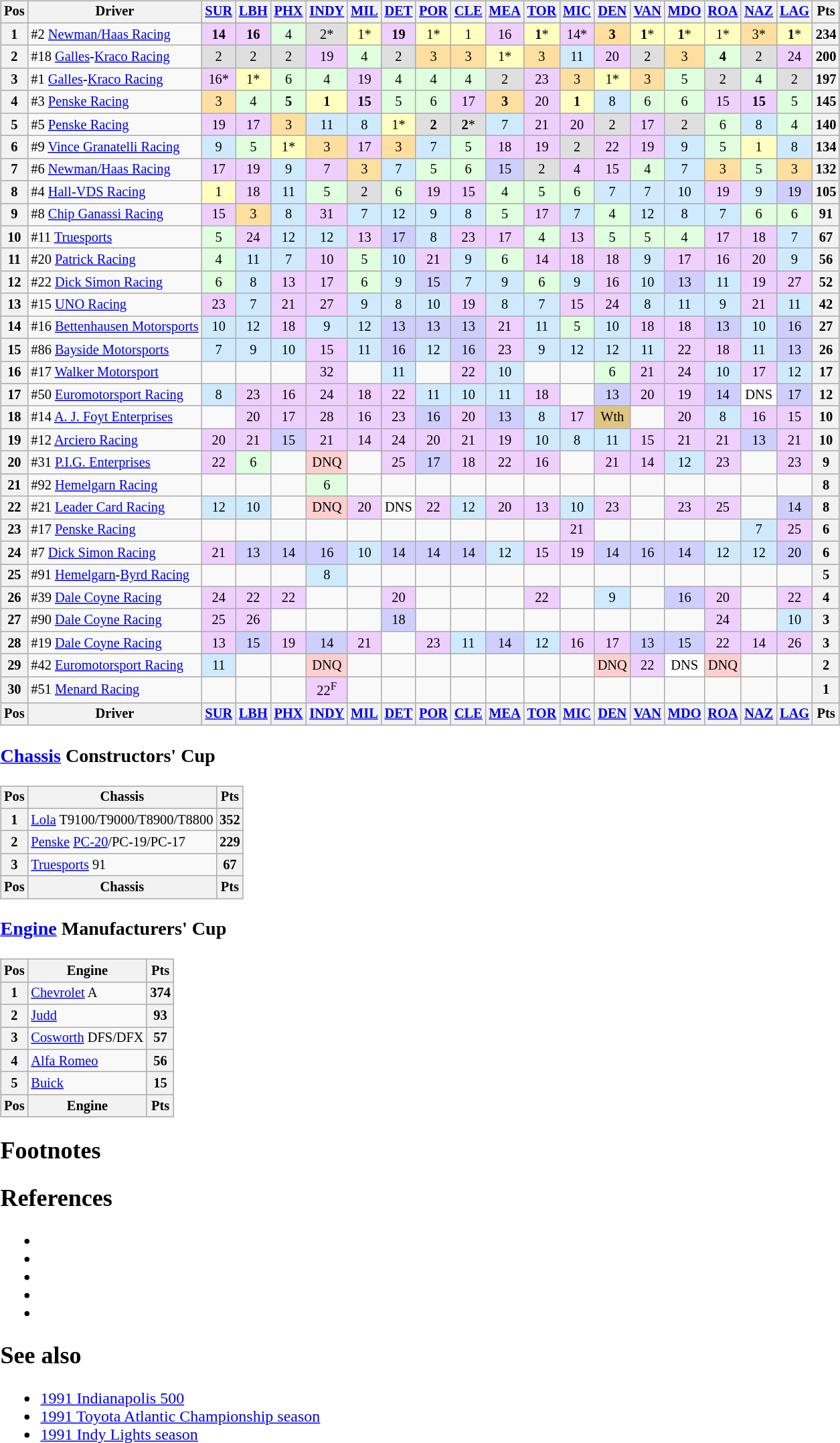<table>
<tr>
<td><br><table class="wikitable" style="font-size: 85%;; text-align:center;">
<tr>
<th valign="middle">Pos</th>
<th valign="middle">Driver</th>
<th width="27"><a href='#'>SUR</a> </th>
<th width="27"><a href='#'>LBH</a> </th>
<th width="27"><a href='#'>PHX</a> </th>
<th width="27"><a href='#'>INDY</a> </th>
<th width="27"><a href='#'>MIL</a> </th>
<th width="27"><a href='#'>DET</a> </th>
<th width="27"><a href='#'>POR</a> </th>
<th width="27"><a href='#'>CLE</a> </th>
<th width="27"><a href='#'>MEA</a> </th>
<th width="27"><a href='#'>TOR</a> </th>
<th width="27"><a href='#'>MIC</a> </th>
<th width="27"><a href='#'>DEN</a> </th>
<th width="27"><a href='#'>VAN</a> </th>
<th width="27"><a href='#'>MDO</a> </th>
<th width="27"><a href='#'>ROA</a> </th>
<th width="27"><a href='#'>NAZ</a> </th>
<th width="27"><a href='#'>LAG</a> </th>
<th valign="middle">Pts</th>
</tr>
<tr>
<th>1</th>
<td align="left">#2 <a href='#'>Newman/Haas Racing</a></td>
<td style="background:#EFCFFF;"><strong>14</strong></td>
<td style="background:#EFCFFF;"><strong>16</strong></td>
<td style="background:#DFFFDF;">4</td>
<td style="background:#DFDFDF;">2*</td>
<td style="background:#FFFFBF;">1*</td>
<td style="background:#EFCFFF;"><strong>19</strong></td>
<td style="background:#FFFFBF;">1*</td>
<td style="background:#FFFFBF;">1</td>
<td style="background:#EFCFFF;">16</td>
<td style="background:#FFFFBF;"><strong>1</strong>*</td>
<td style="background:#EFCFFF;">14*</td>
<td style="background:#FFDF9F;"><strong>3</strong></td>
<td style="background:#FFFFBF;"><strong>1</strong>*</td>
<td style="background:#FFFFBF;"><strong>1</strong>*</td>
<td style="background:#FFFFBF;">1*</td>
<td style="background:#FFDF9F;">3*</td>
<td style="background:#FFFFBF;"><strong>1</strong>*</td>
<th>234</th>
</tr>
<tr>
<th>2</th>
<td align="left">#18 <a href='#'>Galles</a>-<a href='#'>Kraco Racing</a></td>
<td style="background:#DFDFDF;">2</td>
<td style="background:#DFDFDF;">2</td>
<td style="background:#DFDFDF;">2</td>
<td style="background:#EFCFFF;">19</td>
<td style="background:#DFFFDF;">4</td>
<td style="background:#DFDFDF;">2</td>
<td style="background:#FFDF9F;">3</td>
<td style="background:#FFDF9F;">3</td>
<td style="background:#FFFFBF;">1*</td>
<td style="background:#FFDF9F;">3</td>
<td style="background:#CFEAFF;">11</td>
<td style="background:#EFCFFF;">20</td>
<td style="background:#DFDFDF;">2</td>
<td style="background:#FFDF9F;">3</td>
<td style="background:#DFFFDF;"><strong>4</strong></td>
<td style="background:#DFDFDF;">2</td>
<td style="background:#EFCFFF;">24</td>
<th>200</th>
</tr>
<tr>
<th>3</th>
<td align="left">#1 <a href='#'>Galles</a>-<a href='#'>Kraco Racing</a></td>
<td style="background:#EFCFFF;">16*</td>
<td style="background:#FFFFBF;">1*</td>
<td style="background:#DFFFDF;">6</td>
<td style="background:#DFFFDF;">4</td>
<td style="background:#EFCFFF;">19</td>
<td style="background:#DFFFDF;">4</td>
<td style="background:#DFFFDF;">4</td>
<td style="background:#DFFFDF;">4</td>
<td style="background:#DFDFDF;">2</td>
<td style="background:#EFCFFF;">23</td>
<td style="background:#FFDF9F;">3</td>
<td style="background:#FFFFBF;">1*</td>
<td style="background:#FFDF9F;">3</td>
<td style="background:#DFFFDF;">5</td>
<td style="background:#DFDFDF;">2</td>
<td style="background:#DFFFDF;">4</td>
<td style="background:#DFDFDF;">2</td>
<th>197</th>
</tr>
<tr>
<th>4</th>
<td align="left">#3 <a href='#'>Penske Racing</a></td>
<td style="background:#FFDF9F;">3</td>
<td style="background:#DFFFDF;">4</td>
<td style="background:#DFFFDF;"><strong>5</strong></td>
<td style="background:#FFFFBF;"><strong>1</strong></td>
<td style="background:#EFCFFF;"><strong>15</strong></td>
<td style="background:#DFFFDF;">5</td>
<td style="background:#DFFFDF;">6</td>
<td style="background:#EFCFFF;">17</td>
<td style="background:#FFDF9F;"><strong>3</strong></td>
<td style="background:#EFCFFF;">20</td>
<td style="background:#FFFFBF;"><strong>1</strong></td>
<td style="background:#CFEAFF;">8</td>
<td style="background:#DFFFDF;">6</td>
<td style="background:#DFFFDF;">6</td>
<td style="background:#EFCFFF;">15</td>
<td style="background:#EFCFFF;"><strong>15</strong></td>
<td style="background:#DFFFDF;">5</td>
<th>145</th>
</tr>
<tr>
<th>5</th>
<td align="left">#5 <a href='#'>Penske Racing</a></td>
<td style="background:#EFCFFF;">19</td>
<td style="background:#EFCFFF;">17</td>
<td style="background:#FFDF9F;">3</td>
<td style="background:#CFEAFF;">11</td>
<td style="background:#CFEAFF;">8</td>
<td style="background:#FFFFBF;">1*</td>
<td style="background:#DFDFDF;"><strong>2</strong></td>
<td style="background:#DFDFDF;"><strong>2</strong>*</td>
<td style="background:#CFEAFF;">7</td>
<td style="background:#EFCFFF;">21</td>
<td style="background:#EFCFFF;">20</td>
<td style="background:#DFDFDF;">2</td>
<td style="background:#EFCFFF;">17</td>
<td style="background:#DFDFDF;">2</td>
<td style="background:#DFFFDF;">6</td>
<td style="background:#CFEAFF;">8</td>
<td style="background:#DFFFDF;">4</td>
<th>140</th>
</tr>
<tr>
<th>6</th>
<td align="left">#9 <a href='#'>Vince Granatelli Racing</a></td>
<td style="background:#CFEAFF;">9</td>
<td style="background:#DFFFDF;">5</td>
<td style="background:#FFFFBF;">1*</td>
<td style="background:#FFDF9F;">3</td>
<td style="background:#EFCFFF;">17</td>
<td style="background:#FFDF9F;">3</td>
<td style="background:#CFEAFF;">7</td>
<td style="background:#DFFFDF;">5</td>
<td style="background:#EFCFFF;">18</td>
<td style="background:#EFCFFF;">19</td>
<td style="background:#DFDFDF;">2</td>
<td style="background:#EFCFFF;">22</td>
<td style="background:#EFCFFF;">19</td>
<td style="background:#CFEAFF;">9</td>
<td style="background:#DFFFDF;">5</td>
<td style="background:#FFFFBF;">1</td>
<td style="background:#CFEAFF;">8</td>
<th>134</th>
</tr>
<tr>
<th>7</th>
<td align="left">#6 <a href='#'>Newman/Haas Racing</a></td>
<td style="background:#EFCFFF;">17</td>
<td style="background:#EFCFFF;">19</td>
<td style="background:#CFEAFF;">9</td>
<td style="background:#EFCFFF;">7</td>
<td style="background:#FFDF9F;">3</td>
<td style="background:#CFEAFF;">7</td>
<td style="background:#DFFFDF;">5</td>
<td style="background:#DFFFDF;">6</td>
<td style="background:#CFCFFF;">15</td>
<td style="background:#DFDFDF;">2</td>
<td style="background:#EFCFFF;">4</td>
<td style="background:#EFCFFF;">15</td>
<td style="background:#DFFFDF;">4</td>
<td style="background:#CFEAFF;">7</td>
<td style="background:#FFDF9F;">3</td>
<td style="background:#DFFFDF;">5</td>
<td style="background:#FFDF9F;">3</td>
<th>132</th>
</tr>
<tr>
<th>8</th>
<td align="left">#4 <a href='#'>Hall-VDS Racing</a></td>
<td style="background:#FFFFBF;">1</td>
<td style="background:#EFCFFF;">18</td>
<td style="background:#CFEAFF;">11</td>
<td style="background:#DFFFDF;">5</td>
<td style="background:#DFDFDF;">2</td>
<td style="background:#DFFFDF;">6</td>
<td style="background:#EFCFFF;">19</td>
<td style="background:#EFCFFF;">15</td>
<td style="background:#DFFFDF;">4</td>
<td style="background:#DFFFDF;">5</td>
<td style="background:#DFFFDF;">6</td>
<td style="background:#CFEAFF;">7</td>
<td style="background:#CFEAFF;">7</td>
<td style="background:#CFEAFF;">10</td>
<td style="background:#EFCFFF;">19</td>
<td style="background:#CFEAFF;">9</td>
<td style="background:#CFCFFF;">19</td>
<th>105</th>
</tr>
<tr>
<th>9</th>
<td align="left">#8 <a href='#'>Chip Ganassi Racing</a></td>
<td style="background:#EFCFFF;">15</td>
<td style="background:#FFDF9F;">3</td>
<td style="background:#CFEAFF;">8</td>
<td style="background:#EFCFFF;">31</td>
<td style="background:#CFEAFF;">7</td>
<td style="background:#CFEAFF;">12</td>
<td style="background:#CFEAFF;">9</td>
<td style="background:#CFEAFF;">8</td>
<td style="background:#DFFFDF;">5</td>
<td style="background:#EFCFFF;">17</td>
<td style="background:#CFEAFF;">7</td>
<td style="background:#DFFFDF;">4</td>
<td style="background:#CFEAFF;">12</td>
<td style="background:#CFEAFF;">8</td>
<td style="background:#CFEAFF;">7</td>
<td style="background:#DFFFDF;">6</td>
<td style="background:#DFFFDF;">6</td>
<th>91</th>
</tr>
<tr>
<th>10</th>
<td align="left">#11 <a href='#'>Truesports</a></td>
<td style="background:#DFFFDF;">5</td>
<td style="background:#EFCFFF;">24</td>
<td style="background:#CFEAFF;">12</td>
<td style="background:#CFEAFF;">12</td>
<td style="background:#EFCFFF;">13</td>
<td style="background:#CFCFFF;">17</td>
<td style="background:#CFEAFF;">8</td>
<td style="background:#EFCFFF;">23</td>
<td style="background:#EFCFFF;">17</td>
<td style="background:#DFFFDF;">4</td>
<td style="background:#EFCFFF;">13</td>
<td style="background:#DFFFDF;">5</td>
<td style="background:#DFFFDF;">5</td>
<td style="background:#DFFFDF;">4</td>
<td style="background:#EFCFFF;">17</td>
<td style="background:#EFCFFF;">18</td>
<td style="background:#CFEAFF;">7</td>
<th>67</th>
</tr>
<tr>
<th>11</th>
<td align="left">#20 <a href='#'>Patrick Racing</a></td>
<td style="background:#DFFFDF;">4</td>
<td style="background:#CFEAFF;">11</td>
<td style="background:#CFEAFF;">7</td>
<td style="background:#EFCFFF;">10</td>
<td style="background:#DFFFDF;">5</td>
<td style="background:#CFEAFF;">10</td>
<td style="background:#EFCFFF;">21</td>
<td style="background:#CFEAFF;">9</td>
<td style="background:#DFFFDF;">6</td>
<td style="background:#EFCFFF;">14</td>
<td style="background:#EFCFFF;">18</td>
<td style="background:#EFCFFF;">18</td>
<td style="background:#CFEAFF;">9</td>
<td style="background:#EFCFFF;">17</td>
<td style="background:#EFCFFF;">16</td>
<td style="background:#EFCFFF;">20</td>
<td style="background:#CFEAFF;">9</td>
<th>56</th>
</tr>
<tr>
<th>12</th>
<td align="left">#22 <a href='#'>Dick Simon Racing</a></td>
<td style="background:#DFFFDF;">6</td>
<td style="background:#CFEAFF;">8</td>
<td style="background:#EFCFFF;">13</td>
<td style="background:#EFCFFF;">17</td>
<td style="background:#DFFFDF;">6</td>
<td style="background:#CFEAFF;">9</td>
<td style="background:#CFCFFF;">15</td>
<td style="background:#CFEAFF;">7</td>
<td style="background:#CFEAFF;">9</td>
<td style="background:#DFFFDF;">6</td>
<td style="background:#CFEAFF;">9</td>
<td style="background:#EFCFFF;">16</td>
<td style="background:#CFEAFF;">10</td>
<td style="background:#CFCFFF;">13</td>
<td style="background:#CFEAFF;">11</td>
<td style="background:#EFCFFF;">19</td>
<td style="background:#EFCFFF;">27</td>
<th>52</th>
</tr>
<tr>
<th>13</th>
<td align="left">#15 <a href='#'>UNO Racing</a></td>
<td style="background:#EFCFFF;">23</td>
<td style="background:#CFEAFF;">7</td>
<td style="background:#EFCFFF;">21</td>
<td style="background:#EFCFFF;">27</td>
<td style="background:#CFEAFF;">9</td>
<td style="background:#CFEAFF;">8</td>
<td style="background:#CFEAFF;">10</td>
<td style="background:#EFCFFF;">19</td>
<td style="background:#CFEAFF;">8</td>
<td style="background:#CFEAFF;">7</td>
<td style="background:#EFCFFF;">15</td>
<td style="background:#EFCFFF;">24</td>
<td style="background:#CFEAFF;">8</td>
<td style="background:#CFEAFF;">11</td>
<td style="background:#CFEAFF;">9</td>
<td style="background:#EFCFFF;">21</td>
<td style="background:#CFEAFF;">11</td>
<th>42</th>
</tr>
<tr>
<th>14</th>
<td align="left">#16 <a href='#'>Bettenhausen Motorsports</a></td>
<td style="background:#CFEAFF;">10</td>
<td style="background:#CFEAFF;">12</td>
<td style="background:#EFCFFF;">18</td>
<td style="background:#CFEAFF;">9</td>
<td style="background:#CFEAFF;">12</td>
<td style="background:#CFCFFF;">13</td>
<td style="background:#CFCFFF;">13</td>
<td style="background:#CFCFFF;">13</td>
<td style="background:#EFCFFF;">21</td>
<td style="background:#CFEAFF;">11</td>
<td style="background:#DFFFDF;">5</td>
<td style="background:#CFEAFF;">10</td>
<td style="background:#EFCFFF;">18</td>
<td style="background:#EFCFFF;">18</td>
<td style="background:#CFCFFF;">13</td>
<td style="background:#CFEAFF;">10</td>
<td style="background:#CFCFFF;">16</td>
<th>27</th>
</tr>
<tr>
<th>15</th>
<td align="left">#86 <a href='#'>Bayside Motorsports</a></td>
<td style="background:#CFEAFF;">7</td>
<td style="background:#CFEAFF;">9</td>
<td style="background:#CFEAFF;">10</td>
<td style="background:#EFCFFF;">15</td>
<td style="background:#CFEAFF;">11</td>
<td style="background:#CFCFFF;">16</td>
<td style="background:#CFEAFF;">12</td>
<td style="background:#CFCFFF;">16</td>
<td style="background:#EFCFFF;">23</td>
<td style="background:#CFEAFF;">9</td>
<td style="background:#CFEAFF;">12</td>
<td style="background:#CFEAFF;">12</td>
<td style="background:#CFEAFF;">11</td>
<td style="background:#EFCFFF;">22</td>
<td style="background:#EFCFFF;">18</td>
<td style="background:#CFEAFF;">11</td>
<td style="background:#CFCFFF;">13</td>
<th>26</th>
</tr>
<tr>
<th>16</th>
<td align="left">#17 <a href='#'>Walker Motorsport</a></td>
<td></td>
<td></td>
<td></td>
<td style="background:#EFCFFF;">32</td>
<td></td>
<td style="background:#CFEAFF;">11</td>
<td></td>
<td style="background:#EFCFFF;">22</td>
<td style="background:#CFEAFF;">10</td>
<td></td>
<td></td>
<td style="background:#DFFFDF;">6</td>
<td style="background:#EFCFFF;">21</td>
<td style="background:#EFCFFF;">24</td>
<td style="background:#CFEAFF;">10</td>
<td style="background:#EFCFFF;">17</td>
<td style="background:#CFEAFF;">12</td>
<th>17</th>
</tr>
<tr>
<th>17</th>
<td align="left">#50 <a href='#'>Euromotorsport Racing</a></td>
<td style="background:#CFEAFF;">8</td>
<td style="background:#EFCFFF;">23</td>
<td style="background:#EFCFFF;">16</td>
<td style="background:#EFCFFF;">24</td>
<td style="background:#EFCFFF;">18</td>
<td style="background:#EFCFFF;">22</td>
<td style="background:#CFEAFF;">11</td>
<td style="background:#CFEAFF;">10</td>
<td style="background:#CFEAFF;">11</td>
<td style="background:#EFCFFF;">18</td>
<td></td>
<td style="background:#CFCFFF;">13</td>
<td style="background:#EFCFFF;">20</td>
<td style="background:#EFCFFF;">19</td>
<td style="background:#CFCFFF;">14</td>
<td style="background:#ffffff;">DNS</td>
<td style="background:#CFCFFF;">17</td>
<th>12</th>
</tr>
<tr>
<th>18</th>
<td align="left">#14 <a href='#'>A. J. Foyt Enterprises</a></td>
<td></td>
<td style="background:#EFCFFF;">20</td>
<td style="background:#EFCFFF;">17</td>
<td style="background:#EFCFFF;">28</td>
<td style="background:#EFCFFF;">16</td>
<td style="background:#EFCFFF;">23</td>
<td style="background:#CFCFFF;">16</td>
<td style="background:#EFCFFF;">20</td>
<td style="background:#CFCFFF;">13</td>
<td style="background:#CFEAFF;">8</td>
<td style="background:#EFCFFF;">17</td>
<td style="background:#DFC484;">Wth</td>
<td></td>
<td style="background:#EFCFFF;">20</td>
<td style="background:#CFEAFF;">8</td>
<td style="background:#EFCFFF;">16</td>
<td style="background:#EFCFFF;">15</td>
<th>10</th>
</tr>
<tr>
<th>19</th>
<td align="left">#12 <a href='#'>Arciero Racing</a></td>
<td style="background:#EFCFFF;">20</td>
<td style="background:#EFCFFF;">21</td>
<td style="background:#CFCFFF;">15</td>
<td style="background:#EFCFFF;">21</td>
<td style="background:#EFCFFF;">14</td>
<td style="background:#EFCFFF;">24</td>
<td style="background:#EFCFFF;">20</td>
<td style="background:#efcfff;">21</td>
<td style="background:#efcfff;">19</td>
<td style="background:#CFEAFF;">10</td>
<td style="background:#CFEAFF;">8</td>
<td style="background:#CFEAFF;">11</td>
<td style="background:#efcfff;">15</td>
<td style="background:#efcfff;">21</td>
<td style="background:#efcfff;">21</td>
<td style="background:#CFCFFF;">13</td>
<td style="background:#efcfff;">21</td>
<th>10</th>
</tr>
<tr>
<th>20</th>
<td style="text-align:left">#31 <a href='#'>P.I.G. Enterprises</a></td>
<td style="background:#efcfff;">22</td>
<td style="background:#DFFFDF;">6</td>
<td></td>
<td style="background:#ffcfcf;">DNQ</td>
<td></td>
<td style="background:#efcfff;">25</td>
<td style="background:#CFCFFF;">17</td>
<td style="background:#efcfff;">18</td>
<td style="background:#efcfff;">22</td>
<td style="background:#efcfff;">16</td>
<td></td>
<td style="background:#efcfff;">21</td>
<td style="background:#efcfff;">14</td>
<td style="background:#CFEAFF;">12</td>
<td style="background:#efcfff;">23</td>
<td></td>
<td style="background:#efcfff;">23</td>
<th>9</th>
</tr>
<tr>
<th>21</th>
<td align="left">#92 <a href='#'>Hemelgarn Racing</a></td>
<td></td>
<td></td>
<td></td>
<td style="background:#DFFFDF;">6</td>
<td></td>
<td></td>
<td></td>
<td></td>
<td></td>
<td></td>
<td></td>
<td></td>
<td></td>
<td></td>
<td></td>
<td></td>
<td></td>
<th>8</th>
</tr>
<tr>
<th>22</th>
<td align="left">#21 <a href='#'>Leader Card Racing</a></td>
<td style="background:#CFEAFF;">12</td>
<td style="background:#CFEAFF;">10</td>
<td></td>
<td style="background:#ffcfcf;">DNQ</td>
<td style="background:#EFCFFF;">20</td>
<td>DNS</td>
<td style="background:#EFCFFF;">22</td>
<td style="background:#CFEAFF;">12</td>
<td style="background:#EFCFFF;">20</td>
<td style="background:#EFCFFF;">13</td>
<td style="background:#CFEAFF;">10</td>
<td style="background:#EFCFFF;">23</td>
<td></td>
<td style="background:#EFCFFF;">23</td>
<td style="background:#EFCFFF;">25</td>
<td></td>
<td style="background:#CFCFFF;">14</td>
<th>8</th>
</tr>
<tr>
<th>23</th>
<td style="text-align:left">#17 <a href='#'>Penske Racing</a></td>
<td></td>
<td></td>
<td></td>
<td></td>
<td></td>
<td></td>
<td></td>
<td></td>
<td></td>
<td></td>
<td style="background:#efcfff;">21</td>
<td></td>
<td></td>
<td></td>
<td></td>
<td style="background:#CFEAFF;">7</td>
<td style="background:#efcfff;">25</td>
<th>6</th>
</tr>
<tr>
<th>24</th>
<td align="left">#7 <a href='#'>Dick Simon Racing</a></td>
<td style="background:#EFCFFF;">21</td>
<td style="background:#CFCFFF;">13</td>
<td style="background:#CFCFFF;">14</td>
<td style="background:#CFCFFF;">16</td>
<td style="background:#CFEAFF;">10</td>
<td style="background:#CFCFFF;">14</td>
<td style="background:#CFCFFF;">14</td>
<td style="background:#CFCFFF;">14</td>
<td style="background:#CFEAFF;">12</td>
<td style="background:#EFCFFF;">15</td>
<td style="background:#EFCFFF;">19</td>
<td style="background:#CFCFFF;">14</td>
<td style="background:#CFCFFF;">16</td>
<td style="background:#CFCFFF;">14</td>
<td style="background:#CFEAFF;">12</td>
<td style="background:#CFEAFF;">12</td>
<td style="background:#CFCFFF;">20</td>
<th>6</th>
</tr>
<tr>
<th>25</th>
<td align="left">#91 <a href='#'>Hemelgarn</a>-<a href='#'>Byrd Racing</a></td>
<td></td>
<td></td>
<td></td>
<td style="background:#CFEAFF;">8</td>
<td></td>
<td></td>
<td></td>
<td></td>
<td></td>
<td></td>
<td></td>
<td></td>
<td></td>
<td></td>
<td></td>
<td></td>
<td></td>
<th>5</th>
</tr>
<tr>
<th>26</th>
<td align="left">#39 <a href='#'>Dale Coyne Racing</a></td>
<td style="background:#EFCFFF;">24</td>
<td style="background:#efcfff;">22</td>
<td style="background:#EFCFFF;">22</td>
<td></td>
<td></td>
<td style="background:#EFCFFF;">20</td>
<td></td>
<td></td>
<td></td>
<td style="background:#EFCFFF;">22</td>
<td></td>
<td style="background:#CFEAFF;">9</td>
<td></td>
<td style="background:#CFCFFF;">16</td>
<td style="background:#EFCFFF;">20</td>
<td></td>
<td style="background:#EFCFFF;">22</td>
<th>4</th>
</tr>
<tr>
<th>27</th>
<td style="text-align:left">#90 <a href='#'>Dale Coyne Racing</a></td>
<td style="background:#EFCFFF;">25</td>
<td style="background:#EFCFFF;">26</td>
<td></td>
<td></td>
<td></td>
<td style="background:#CFCFFF;">18</td>
<td></td>
<td></td>
<td></td>
<td></td>
<td></td>
<td></td>
<td></td>
<td></td>
<td style="background:#EFCFFF;">24</td>
<td></td>
<td style="background:#CFEAFF;">10</td>
<th>3</th>
</tr>
<tr>
<th>28</th>
<td align="left">#19 <a href='#'>Dale Coyne Racing</a></td>
<td style="background:#EFCFFF;">13</td>
<td style="background:#CFCFFF;">15</td>
<td style="background:#EFCFFF;">19</td>
<td style="background:#CFCFFF;">14</td>
<td style="background:#EFCFFF;">21</td>
<td></td>
<td style="background:#EFCFFF;">23</td>
<td style="background:#CFEAFF;">11</td>
<td style="background:#CFCFFF;">14</td>
<td style="background:#CFEAFF;">12</td>
<td style="background:#EFCFFF;">16</td>
<td style="background:#EFCFFF;">17</td>
<td style="background:#CFCFFF;">13</td>
<td style="background:#CFCFFF;">15</td>
<td style="background:#EFCFFF;">22</td>
<td style="background:#EFCFFF;">14</td>
<td style="background:#EFCFFF;">26</td>
<th>3</th>
</tr>
<tr>
<th>29</th>
<td style="text-align:left">#42 <a href='#'>Euromotorsport Racing</a></td>
<td style="background:#CFEAFF;">11</td>
<td></td>
<td></td>
<td style="background:#ffcfcf;">DNQ</td>
<td></td>
<td></td>
<td></td>
<td></td>
<td></td>
<td></td>
<td></td>
<td style="background:#ffcfcf;">DNQ</td>
<td style="background:#EFCFFF;">22</td>
<td style="background:#ffffff;">DNS</td>
<td style="background:#ffcfcf;">DNQ</td>
<td></td>
<td></td>
<th>2</th>
</tr>
<tr>
<th>30</th>
<td align="left">#51 <a href='#'>Menard Racing</a></td>
<td></td>
<td></td>
<td></td>
<td style="background:#EFCFFF;">22<sup>F</sup></td>
<td></td>
<td></td>
<td></td>
<td></td>
<td></td>
<td></td>
<td></td>
<td></td>
<td></td>
<td></td>
<td></td>
<td></td>
<td></td>
<th>1</th>
</tr>
<tr valign="top" style="background: #f9f9f9;">
<th valign="middle">Pos</th>
<th valign="middle">Driver</th>
<th width="27"><a href='#'>SUR</a> </th>
<th width="27"><a href='#'>LBH</a> </th>
<th width="27"><a href='#'>PHX</a> </th>
<th width="27"><a href='#'>INDY</a> </th>
<th width="27"><a href='#'>MIL</a> </th>
<th width="27"><a href='#'>DET</a> </th>
<th width="27"><a href='#'>POR</a> </th>
<th width="27"><a href='#'>CLE</a> </th>
<th width="27"><a href='#'>MEA</a> </th>
<th width="27"><a href='#'>TOR</a> </th>
<th width="27"><a href='#'>MIC</a> </th>
<th width="27"><a href='#'>DEN</a> </th>
<th width="27"><a href='#'>VAN</a> </th>
<th width="27"><a href='#'>MDO</a> </th>
<th width="27"><a href='#'>ROA</a> </th>
<th width="27"><a href='#'>NAZ</a> </th>
<th width="27"><a href='#'>LAG</a> </th>
<th valign="middle">Pts</th>
</tr>
</table>
<h3><a href='#'>Chassis</a> Constructors' Cup</h3><table class="wikitable" style="font-size: 85%;; text-align:center;">
<tr>
<th valign="middle">Pos</th>
<th valign="middle">Chassis</th>
<th valign="middle">Pts</th>
</tr>
<tr>
<th>1</th>
<td align="left"> <a href='#'>Lola</a> T9100/T9000/T8900/T8800</td>
<th>352</th>
</tr>
<tr>
<th>2</th>
<td align="left"> <a href='#'>Penske</a> <a href='#'>PC-20</a>/PC-19/PC-17</td>
<th>229</th>
</tr>
<tr>
<th>3</th>
<td align="left"> <a href='#'>Truesports</a> 91</td>
<th>67</th>
</tr>
<tr>
<th valign="middle">Pos</th>
<th valign="middle">Chassis</th>
<th valign="middle">Pts</th>
</tr>
</table>
<h3><a href='#'>Engine</a> Manufacturers' Cup</h3><table class="wikitable" style="font-size: 85%;; text-align:center;">
<tr>
<th valign="middle">Pos</th>
<th valign="middle">Engine</th>
<th valign="middle">Pts</th>
</tr>
<tr>
<th>1</th>
<td align="left"> <a href='#'>Chevrolet</a> A</td>
<th>374</th>
</tr>
<tr>
<th>2</th>
<td align="left"> <a href='#'>Judd</a></td>
<th>93</th>
</tr>
<tr>
<th>3</th>
<td align="left"> <a href='#'>Cosworth</a> DFS/DFX</td>
<th>57</th>
</tr>
<tr>
<th>4</th>
<td align="left"> <a href='#'>Alfa Romeo</a></td>
<th>56</th>
</tr>
<tr>
<th>5</th>
<td align="left"> <a href='#'>Buick</a></td>
<th>15</th>
</tr>
<tr valign="top">
<th valign="middle">Pos</th>
<th valign="middle">Engine</th>
<th valign="middle">Pts</th>
</tr>
</table>
<h2>Footnotes</h2><h2>References</h2><ul><li></li><li></li><li></li><li></li><li></li></ul><h2>See also</h2><ul><li><a href='#'>1991 Indianapolis 500</a></li><li><a href='#'>1991 Toyota Atlantic Championship season</a></li><li><a href='#'>1991 Indy Lights season</a></li></ul></td>
</tr>
</table>
